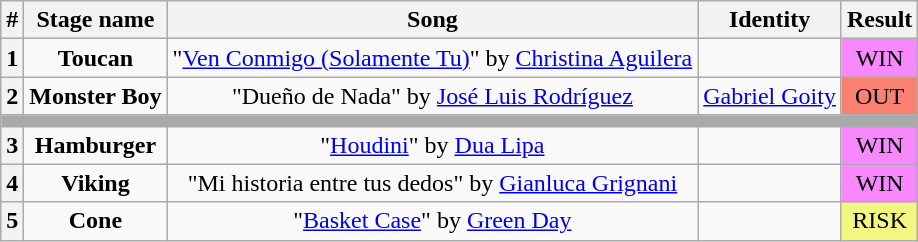<table class="wikitable plainrowheaders" style="text-align: center;">
<tr>
<th>#</th>
<th>Stage name</th>
<th>Song</th>
<th>Identity</th>
<th>Result</th>
</tr>
<tr>
<th>1</th>
<td><strong>Toucan</strong></td>
<td>"<a href='#'>Ven Conmigo (Solamente Tu)</a>" by <a href='#'>Christina Aguilera</a></td>
<td></td>
<td bgcolor="#F888FD">WIN</td>
</tr>
<tr>
<th>2</th>
<td><strong>Monster Boy</strong></td>
<td>"Dueño de Nada" by <a href='#'>José Luis Rodríguez</a></td>
<td><a href='#'>Gabriel Goity</a></td>
<td bgcolor="salmon">OUT</td>
</tr>
<tr>
<td colspan="5" style="background:darkgray"></td>
</tr>
<tr>
<th>3</th>
<td><strong>Hamburger</strong></td>
<td>"<a href='#'>Houdini</a>" by <a href='#'>Dua Lipa</a></td>
<td></td>
<td bgcolor="#F888FD">WIN</td>
</tr>
<tr>
<th>4</th>
<td><strong>Viking</strong></td>
<td>"Mi historia entre tus dedos" by <a href='#'>Gianluca Grignani</a></td>
<td></td>
<td bgcolor="#F888FD">WIN</td>
</tr>
<tr>
<th>5</th>
<td><strong>Cone</strong></td>
<td>"<a href='#'>Basket Case</a>" by <a href='#'>Green Day</a></td>
<td></td>
<td bgcolor="#F3F781">RISK</td>
</tr>
</table>
